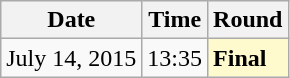<table class="wikitable">
<tr>
<th>Date</th>
<th>Time</th>
<th>Round</th>
</tr>
<tr>
<td>July 14, 2015</td>
<td>13:35</td>
<td style=background:lemonchiffon><strong>Final</strong></td>
</tr>
</table>
